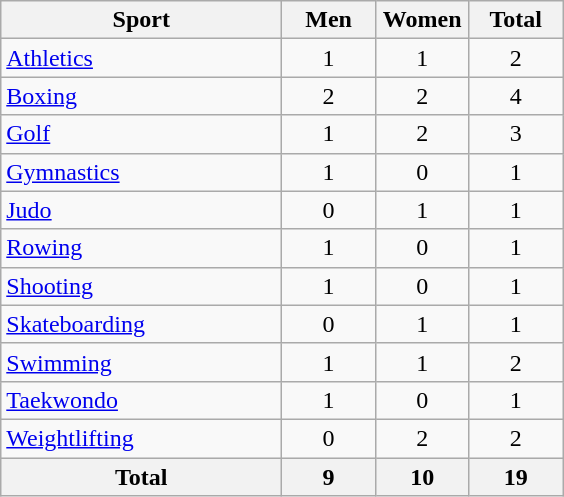<table class="wikitable sortable" style="text-align:center;">
<tr>
<th width=180>Sport</th>
<th width=55>Men</th>
<th width=55>Women</th>
<th width=55>Total</th>
</tr>
<tr>
<td align=left><a href='#'>Athletics</a></td>
<td>1</td>
<td>1</td>
<td>2</td>
</tr>
<tr>
<td align=left><a href='#'>Boxing</a></td>
<td>2</td>
<td>2</td>
<td>4</td>
</tr>
<tr>
<td align=left><a href='#'>Golf</a></td>
<td>1</td>
<td>2</td>
<td>3</td>
</tr>
<tr>
<td align=left><a href='#'>Gymnastics</a></td>
<td>1</td>
<td>0</td>
<td>1</td>
</tr>
<tr>
<td align=left><a href='#'>Judo</a></td>
<td>0</td>
<td>1</td>
<td>1</td>
</tr>
<tr>
<td align=left><a href='#'>Rowing</a></td>
<td>1</td>
<td>0</td>
<td>1</td>
</tr>
<tr>
<td align=left><a href='#'>Shooting</a></td>
<td>1</td>
<td>0</td>
<td>1</td>
</tr>
<tr>
<td align=left><a href='#'>Skateboarding</a></td>
<td>0</td>
<td>1</td>
<td>1</td>
</tr>
<tr>
<td align=left><a href='#'>Swimming</a></td>
<td>1</td>
<td>1</td>
<td>2</td>
</tr>
<tr>
<td align=left><a href='#'>Taekwondo</a></td>
<td>1</td>
<td>0</td>
<td>1</td>
</tr>
<tr>
<td align=left><a href='#'>Weightlifting</a></td>
<td>0</td>
<td>2</td>
<td>2</td>
</tr>
<tr>
<th>Total</th>
<th>9</th>
<th>10</th>
<th>19</th>
</tr>
</table>
